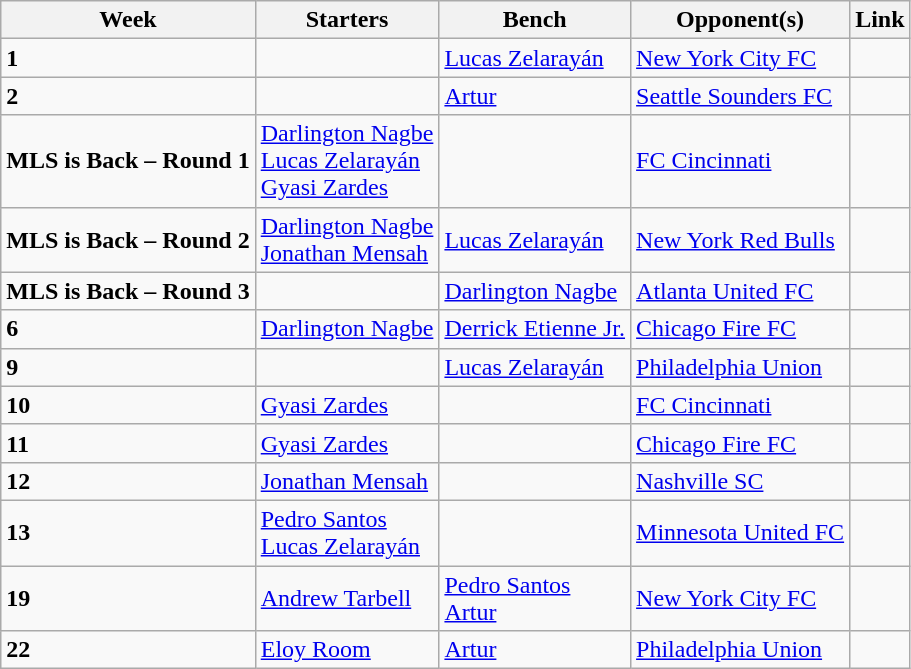<table class=wikitable style="display:inline-table;">
<tr>
<th>Week</th>
<th>Starters</th>
<th>Bench</th>
<th>Opponent(s)</th>
<th>Link</th>
</tr>
<tr>
<td><strong>1</strong></td>
<td></td>
<td> <a href='#'>Lucas Zelarayán</a></td>
<td> <a href='#'>New York City FC</a></td>
<td></td>
</tr>
<tr>
<td><strong>2</strong></td>
<td></td>
<td> <a href='#'>Artur</a></td>
<td> <a href='#'>Seattle Sounders FC</a></td>
<td></td>
</tr>
<tr>
<td><strong>MLS is Back</strong>  <strong>– Round 1</strong></td>
<td> <a href='#'>Darlington Nagbe</a><br> <a href='#'>Lucas Zelarayán</a><br><a href='#'>Gyasi Zardes</a></td>
<td></td>
<td> <a href='#'>FC Cincinnati</a></td>
<td></td>
</tr>
<tr>
<td><strong>MLS is Back</strong> <strong>– Round 2</strong></td>
<td> <a href='#'>Darlington Nagbe</a><br> <a href='#'>Jonathan Mensah</a></td>
<td> <a href='#'>Lucas Zelarayán</a></td>
<td><a href='#'>New York Red Bulls</a></td>
<td></td>
</tr>
<tr>
<td><strong>MLS is Back</strong>  <strong>– Round 3</strong></td>
<td></td>
<td> <a href='#'>Darlington Nagbe</a></td>
<td> <a href='#'>Atlanta United FC</a></td>
<td></td>
</tr>
<tr>
<td><strong>6</strong></td>
<td> <a href='#'>Darlington Nagbe</a></td>
<td> <a href='#'>Derrick Etienne Jr.</a></td>
<td> <a href='#'>Chicago Fire FC</a></td>
<td></td>
</tr>
<tr>
<td><strong>9</strong></td>
<td></td>
<td> <a href='#'>Lucas Zelarayán</a></td>
<td> <a href='#'>Philadelphia Union</a></td>
<td></td>
</tr>
<tr>
<td><strong>10</strong></td>
<td> <a href='#'>Gyasi Zardes</a></td>
<td></td>
<td> <a href='#'>FC Cincinnati</a></td>
<td></td>
</tr>
<tr>
<td><strong>11</strong></td>
<td><a href='#'>Gyasi Zardes</a></td>
<td></td>
<td> <a href='#'>Chicago Fire FC</a></td>
<td></td>
</tr>
<tr>
<td><strong>12</strong></td>
<td> <a href='#'>Jonathan Mensah</a></td>
<td></td>
<td> <a href='#'>Nashville SC</a></td>
<td></td>
</tr>
<tr>
<td><strong>13</strong></td>
<td> <a href='#'>Pedro Santos</a><br> <a href='#'>Lucas Zelarayán</a></td>
<td></td>
<td> <a href='#'>Minnesota United FC</a></td>
<td></td>
</tr>
<tr>
<td><strong>19</strong></td>
<td> <a href='#'>Andrew Tarbell</a></td>
<td> <a href='#'>Pedro Santos</a><br> <a href='#'>Artur</a></td>
<td> <a href='#'>New York City FC</a></td>
<td></td>
</tr>
<tr>
<td><strong>22</strong></td>
<td> <a href='#'>Eloy Room</a></td>
<td> <a href='#'>Artur</a></td>
<td> <a href='#'>Philadelphia Union</a></td>
<td></td>
</tr>
</table>
